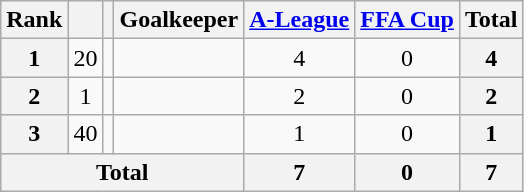<table class="wikitable" style="text-align:center">
<tr>
<th>Rank</th>
<th></th>
<th></th>
<th>Goalkeeper</th>
<th><a href='#'>A-League</a></th>
<th><a href='#'>FFA Cup</a></th>
<th>Total</th>
</tr>
<tr>
<th>1</th>
<td>20</td>
<td></td>
<td align="left"></td>
<td>4</td>
<td>0</td>
<th>4</th>
</tr>
<tr>
<th>2</th>
<td>1</td>
<td></td>
<td align="left"></td>
<td>2</td>
<td>0</td>
<th>2</th>
</tr>
<tr>
<th>3</th>
<td>40</td>
<td></td>
<td align="left"></td>
<td>1</td>
<td>0</td>
<th>1</th>
</tr>
<tr>
<th colspan="4">Total</th>
<th>7</th>
<th>0</th>
<th>7</th>
</tr>
</table>
